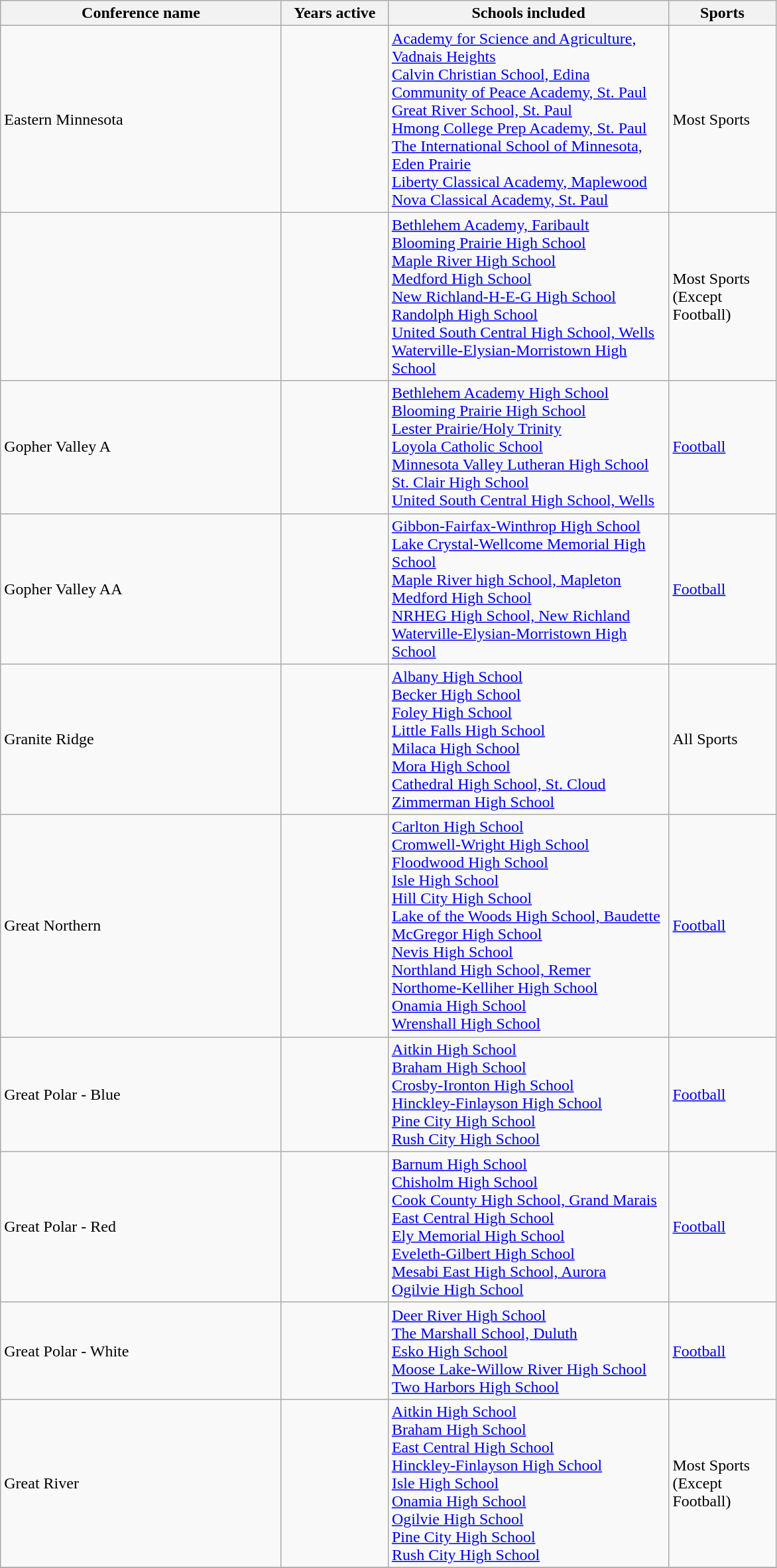<table class="wikitable">
<tr>
<th width="275">Conference name</th>
<th width="100">Years active</th>
<th width="275">Schools included</th>
<th width="100">Sports</th>
</tr>
<tr>
<td>Eastern Minnesota</td>
<td></td>
<td><a href='#'>Academy for Science and Agriculture, Vadnais Heights</a><br><a href='#'>Calvin Christian School, Edina</a><br><a href='#'>Community of Peace Academy, St. Paul</a><br><a href='#'>Great River School, St. Paul</a><br><a href='#'>Hmong College Prep Academy, St. Paul</a><br><a href='#'>The International School of Minnesota, Eden Prairie</a><br><a href='#'>Liberty Classical Academy, Maplewood</a><br><a href='#'>Nova Classical Academy, St. Paul</a><br></td>
<td>Most Sports</td>
</tr>
<tr>
<td></td>
<td></td>
<td><a href='#'>Bethlehem Academy, Faribault</a><br><a href='#'>Blooming Prairie High School</a><br><a href='#'>Maple River High School</a><br><a href='#'>Medford High School</a><br><a href='#'>New Richland-H-E-G High School</a><br><a href='#'>Randolph High School</a><br><a href='#'>United South Central High School, Wells</a><br><a href='#'>Waterville-Elysian-Morristown High School</a></td>
<td>Most Sports (Except Football)</td>
</tr>
<tr>
<td>Gopher Valley A</td>
<td></td>
<td><a href='#'>Bethlehem Academy High School</a><br><a href='#'>Blooming Prairie High School</a><br><a href='#'>Lester Prairie/Holy Trinity</a><br><a href='#'>Loyola Catholic School</a><br><a href='#'>Minnesota Valley Lutheran High School</a><br><a href='#'>St. Clair High School</a><br><a href='#'>United South Central High School, Wells</a></td>
<td><a href='#'>Football</a></td>
</tr>
<tr>
<td>Gopher Valley AA</td>
<td></td>
<td><a href='#'>Gibbon-Fairfax-Winthrop High School</a><br><a href='#'>Lake Crystal-Wellcome Memorial High School</a><br><a href='#'>Maple River high School, Mapleton</a><br><a href='#'>Medford High School</a><br><a href='#'>NRHEG High School, New Richland</a><br><a href='#'>Waterville-Elysian-Morristown High School</a></td>
<td><a href='#'>Football</a></td>
</tr>
<tr>
<td>Granite Ridge</td>
<td></td>
<td><a href='#'>Albany High School</a><br><a href='#'>Becker High School</a><br><a href='#'>Foley High School</a><br><a href='#'>Little Falls High School</a><br><a href='#'>Milaca High School</a><br><a href='#'>Mora High School</a><br><a href='#'>Cathedral High School, St. Cloud</a><br><a href='#'>Zimmerman High School</a></td>
<td>All Sports</td>
</tr>
<tr>
<td>Great Northern</td>
<td></td>
<td><a href='#'>Carlton High School</a><br><a href='#'>Cromwell-Wright High School</a><br><a href='#'>Floodwood High School</a><br><a href='#'>Isle High School</a><br><a href='#'>Hill City High School</a><br><a href='#'>Lake of the Woods High School, Baudette</a><br><a href='#'>McGregor High School</a><br><a href='#'>Nevis High School</a><br><a href='#'>Northland High School, Remer</a><br><a href='#'>Northome-Kelliher High School</a><br><a href='#'>Onamia High School</a><br><a href='#'>Wrenshall High School</a></td>
<td><a href='#'>Football</a></td>
</tr>
<tr>
<td>Great Polar - Blue</td>
<td></td>
<td><a href='#'>Aitkin High School</a><br><a href='#'>Braham High School</a><br><a href='#'>Crosby-Ironton High School</a><br><a href='#'>Hinckley-Finlayson High School</a><br><a href='#'>Pine City High School</a><br><a href='#'>Rush City High School</a></td>
<td><a href='#'>Football</a></td>
</tr>
<tr>
<td>Great Polar - Red</td>
<td></td>
<td><a href='#'>Barnum High School</a><br><a href='#'>Chisholm High School</a><br><a href='#'>Cook County High School, Grand Marais</a><br><a href='#'>East Central High School</a><br><a href='#'>Ely Memorial High School</a><br><a href='#'>Eveleth-Gilbert High School</a><br><a href='#'>Mesabi East High School, Aurora</a><br><a href='#'>Ogilvie High School</a></td>
<td><a href='#'>Football</a></td>
</tr>
<tr>
<td>Great Polar - White</td>
<td></td>
<td><a href='#'>Deer River High School</a><br><a href='#'>The Marshall School, Duluth</a><br><a href='#'>Esko High School</a><br><a href='#'>Moose Lake-Willow River High School</a><br><a href='#'>Two Harbors High School</a></td>
<td><a href='#'>Football</a></td>
</tr>
<tr>
<td>Great River</td>
<td></td>
<td><a href='#'>Aitkin High School</a><br><a href='#'>Braham High School</a><br><a href='#'>East Central High School</a><br><a href='#'>Hinckley-Finlayson High School</a><br><a href='#'>Isle High School</a><br><a href='#'>Onamia High School</a><br><a href='#'>Ogilvie High School</a><br><a href='#'>Pine City High School</a><br><a href='#'>Rush City High School</a></td>
<td>Most Sports (Except Football)</td>
</tr>
<tr>
</tr>
</table>
